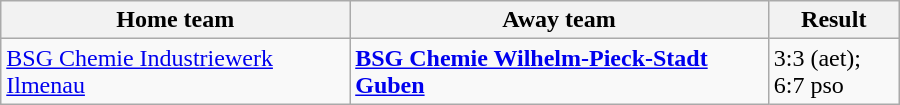<table class="wikitable" style="width:600px">
<tr>
<th>Home team</th>
<th>Away team</th>
<th style="width:80px;">Result</th>
</tr>
<tr>
<td><a href='#'>BSG Chemie Industriewerk Ilmenau</a></td>
<td><strong><a href='#'>BSG Chemie Wilhelm-Pieck-Stadt Guben</a></strong></td>
<td>3:3 (aet); 6:7 pso</td>
</tr>
</table>
